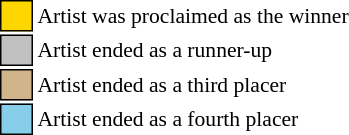<table class="toccolours" style="font-size:90%; white-space:nowrap;">
<tr>
<td style="background:gold; border: 1px solid black">     </td>
<td>Artist was proclaimed as the winner</td>
</tr>
<tr>
<td style="background:silver; border: 1px solid black">     </td>
<td>Artist ended as a runner-up</td>
</tr>
<tr>
<td style="background:tan; border: 1px solid black">     </td>
<td>Artist ended as a third placer</td>
</tr>
<tr>
<td style="background:skyblue; border: 1px solid black">     </td>
<td>Artist ended as a fourth placer</td>
</tr>
<tr>
</tr>
</table>
